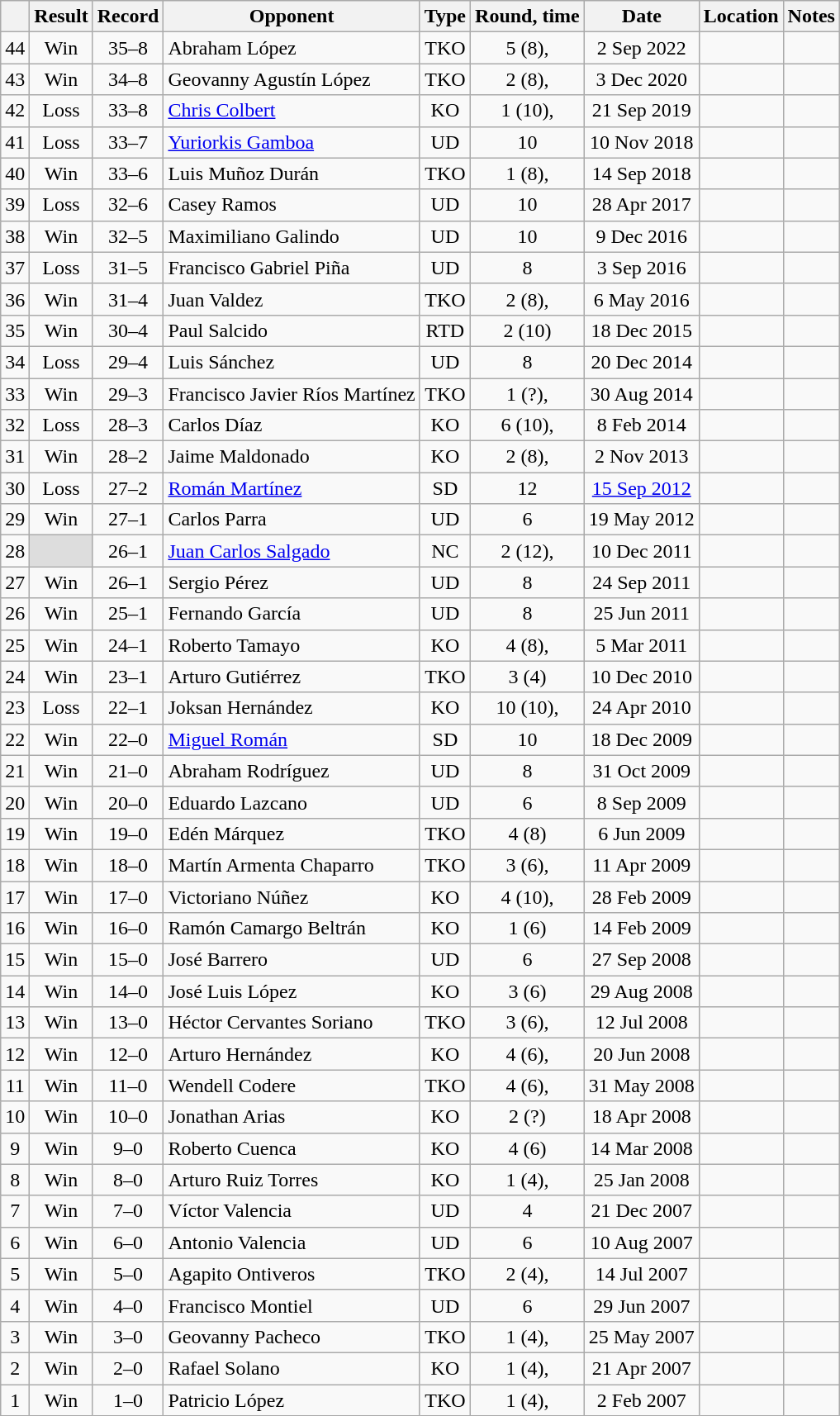<table class="wikitable" style="text-align:center">
<tr>
<th></th>
<th>Result</th>
<th>Record</th>
<th>Opponent</th>
<th>Type</th>
<th>Round, time</th>
<th>Date</th>
<th>Location</th>
<th>Notes</th>
</tr>
<tr>
<td>44</td>
<td>Win</td>
<td>35–8 </td>
<td style="text-align:left;">Abraham López</td>
<td>TKO</td>
<td>5 (8), </td>
<td>2 Sep 2022</td>
<td style="text-align:left;"></td>
<td></td>
</tr>
<tr>
<td>43</td>
<td>Win</td>
<td>34–8 </td>
<td style="text-align:left;">Geovanny Agustín López</td>
<td>TKO</td>
<td>2 (8), </td>
<td>3 Dec 2020</td>
<td style="text-align:left;"></td>
<td></td>
</tr>
<tr>
<td>42</td>
<td>Loss</td>
<td>33–8 </td>
<td style="text-align:left;"><a href='#'>Chris Colbert</a></td>
<td>KO</td>
<td>1 (10), </td>
<td>21 Sep 2019</td>
<td style="text-align:left;"></td>
<td style="text-align:left;"></td>
</tr>
<tr>
<td>41</td>
<td>Loss</td>
<td>33–7 </td>
<td style="text-align:left;"><a href='#'>Yuriorkis Gamboa</a></td>
<td>UD</td>
<td>10</td>
<td>10 Nov 2018</td>
<td style="text-align:left;"></td>
<td></td>
</tr>
<tr>
<td>40</td>
<td>Win</td>
<td>33–6 </td>
<td style="text-align:left;">Luis Muñoz Durán</td>
<td>TKO</td>
<td>1 (8), </td>
<td>14 Sep 2018</td>
<td style="text-align:left;"></td>
<td></td>
</tr>
<tr>
<td>39</td>
<td>Loss</td>
<td>32–6 </td>
<td style="text-align:left;">Casey Ramos</td>
<td>UD</td>
<td>10</td>
<td>28 Apr 2017</td>
<td style="text-align:left;"></td>
<td></td>
</tr>
<tr>
<td>38</td>
<td>Win</td>
<td>32–5 </td>
<td style="text-align:left;">Maximiliano Galindo</td>
<td>UD</td>
<td>10</td>
<td>9 Dec 2016</td>
<td style="text-align:left;"></td>
<td></td>
</tr>
<tr>
<td>37</td>
<td>Loss</td>
<td>31–5 </td>
<td style="text-align:left;">Francisco Gabriel Piña</td>
<td>UD</td>
<td>8</td>
<td>3 Sep 2016</td>
<td style="text-align:left;"></td>
<td></td>
</tr>
<tr>
<td>36</td>
<td>Win</td>
<td>31–4 </td>
<td style="text-align:left;">Juan Valdez</td>
<td>TKO</td>
<td>2 (8), </td>
<td>6 May 2016</td>
<td style="text-align:left;"></td>
<td></td>
</tr>
<tr>
<td>35</td>
<td>Win</td>
<td>30–4 </td>
<td style="text-align:left;">Paul Salcido</td>
<td>RTD</td>
<td>2 (10)</td>
<td>18 Dec 2015</td>
<td style="text-align:left;"></td>
<td></td>
</tr>
<tr>
<td>34</td>
<td>Loss</td>
<td>29–4 </td>
<td style="text-align:left;">Luis Sánchez</td>
<td>UD</td>
<td>8</td>
<td>20 Dec 2014</td>
<td style="text-align:left;"></td>
<td></td>
</tr>
<tr>
<td>33</td>
<td>Win</td>
<td>29–3 </td>
<td style="text-align:left;">Francisco Javier Ríos Martínez</td>
<td>TKO</td>
<td>1 (?), </td>
<td>30 Aug 2014</td>
<td style="text-align:left;"></td>
<td></td>
</tr>
<tr>
<td>32</td>
<td>Loss</td>
<td>28–3 </td>
<td style="text-align:left;">Carlos Díaz</td>
<td>KO</td>
<td>6 (10), </td>
<td>8 Feb 2014</td>
<td style="text-align:left;"></td>
<td></td>
</tr>
<tr>
<td>31</td>
<td>Win</td>
<td>28–2 </td>
<td style="text-align:left;">Jaime Maldonado</td>
<td>KO</td>
<td>2 (8), </td>
<td>2 Nov 2013</td>
<td style="text-align:left;"></td>
<td></td>
</tr>
<tr>
<td>30</td>
<td>Loss</td>
<td>27–2 </td>
<td style="text-align:left;"><a href='#'>Román Martínez</a></td>
<td>SD</td>
<td>12</td>
<td><a href='#'>15 Sep 2012</a></td>
<td style="text-align:left;"></td>
<td style="text-align:left;"></td>
</tr>
<tr>
<td>29</td>
<td>Win</td>
<td>27–1 </td>
<td style="text-align:left;">Carlos Parra</td>
<td>UD</td>
<td>6</td>
<td>19 May 2012</td>
<td style="text-align:left;"></td>
<td></td>
</tr>
<tr>
<td>28</td>
<td style="background: #DDD"></td>
<td>26–1 </td>
<td style="text-align:left;"><a href='#'>Juan Carlos Salgado</a></td>
<td>NC</td>
<td>2 (12), </td>
<td>10 Dec 2011</td>
<td style="text-align:left;"></td>
<td style="text-align:left;"></td>
</tr>
<tr>
<td>27</td>
<td>Win</td>
<td>26–1</td>
<td style="text-align:left;">Sergio Pérez</td>
<td>UD</td>
<td>8</td>
<td>24 Sep 2011</td>
<td style="text-align:left;"></td>
<td></td>
</tr>
<tr>
<td>26</td>
<td>Win</td>
<td>25–1</td>
<td style="text-align:left;">Fernando García</td>
<td>UD</td>
<td>8</td>
<td>25 Jun 2011</td>
<td style="text-align:left;"></td>
<td></td>
</tr>
<tr>
<td>25</td>
<td>Win</td>
<td>24–1</td>
<td style="text-align:left;">Roberto Tamayo</td>
<td>KO</td>
<td>4 (8), </td>
<td>5 Mar 2011</td>
<td style="text-align:left;"></td>
<td></td>
</tr>
<tr>
<td>24</td>
<td>Win</td>
<td>23–1</td>
<td style="text-align:left;">Arturo Gutiérrez</td>
<td>TKO</td>
<td>3 (4)</td>
<td>10 Dec 2010</td>
<td style="text-align:left;"></td>
<td></td>
</tr>
<tr>
<td>23</td>
<td>Loss</td>
<td>22–1</td>
<td style="text-align:left;">Joksan Hernández</td>
<td>KO</td>
<td>10 (10), </td>
<td>24 Apr 2010</td>
<td style="text-align:left;"></td>
<td></td>
</tr>
<tr>
<td>22</td>
<td>Win</td>
<td>22–0</td>
<td style="text-align:left;"><a href='#'>Miguel Román</a></td>
<td>SD</td>
<td>10</td>
<td>18 Dec 2009</td>
<td style="text-align:left;"></td>
<td></td>
</tr>
<tr>
<td>21</td>
<td>Win</td>
<td>21–0</td>
<td style="text-align:left;">Abraham Rodríguez</td>
<td>UD</td>
<td>8</td>
<td>31 Oct 2009</td>
<td style="text-align:left;"></td>
<td></td>
</tr>
<tr>
<td>20</td>
<td>Win</td>
<td>20–0</td>
<td style="text-align:left;">Eduardo Lazcano</td>
<td>UD</td>
<td>6</td>
<td>8 Sep 2009</td>
<td style="text-align:left;"></td>
<td></td>
</tr>
<tr>
<td>19</td>
<td>Win</td>
<td>19–0</td>
<td style="text-align:left;">Edén Márquez</td>
<td>TKO</td>
<td>4 (8)</td>
<td>6 Jun 2009</td>
<td style="text-align:left;"></td>
<td></td>
</tr>
<tr>
<td>18</td>
<td>Win</td>
<td>18–0</td>
<td style="text-align:left;">Martín Armenta Chaparro</td>
<td>TKO</td>
<td>3 (6), </td>
<td>11 Apr 2009</td>
<td style="text-align:left;"></td>
<td></td>
</tr>
<tr>
<td>17</td>
<td>Win</td>
<td>17–0</td>
<td style="text-align:left;">Victoriano Núñez</td>
<td>KO</td>
<td>4 (10), </td>
<td>28 Feb 2009</td>
<td style="text-align:left;"></td>
<td></td>
</tr>
<tr>
<td>16</td>
<td>Win</td>
<td>16–0</td>
<td style="text-align:left;">Ramón Camargo Beltrán</td>
<td>KO</td>
<td>1 (6)</td>
<td>14 Feb 2009</td>
<td style="text-align:left;"></td>
<td></td>
</tr>
<tr>
<td>15</td>
<td>Win</td>
<td>15–0</td>
<td style="text-align:left;">José Barrero</td>
<td>UD</td>
<td>6</td>
<td>27 Sep 2008</td>
<td style="text-align:left;"></td>
<td></td>
</tr>
<tr>
<td>14</td>
<td>Win</td>
<td>14–0</td>
<td style="text-align:left;">José Luis López</td>
<td>KO</td>
<td>3 (6)</td>
<td>29 Aug 2008</td>
<td style="text-align:left;"></td>
<td></td>
</tr>
<tr>
<td>13</td>
<td>Win</td>
<td>13–0</td>
<td style="text-align:left;">Héctor Cervantes Soriano</td>
<td>TKO</td>
<td>3 (6), </td>
<td>12 Jul 2008</td>
<td style="text-align:left;"></td>
<td></td>
</tr>
<tr>
<td>12</td>
<td>Win</td>
<td>12–0</td>
<td style="text-align:left;">Arturo Hernández</td>
<td>KO</td>
<td>4 (6), </td>
<td>20 Jun 2008</td>
<td style="text-align:left;"></td>
<td></td>
</tr>
<tr>
<td>11</td>
<td>Win</td>
<td>11–0</td>
<td style="text-align:left;">Wendell Codere</td>
<td>TKO</td>
<td>4 (6), </td>
<td>31 May 2008</td>
<td style="text-align:left;"></td>
<td></td>
</tr>
<tr>
<td>10</td>
<td>Win</td>
<td>10–0</td>
<td style="text-align:left;">Jonathan Arias</td>
<td>KO</td>
<td>2 (?)</td>
<td>18 Apr 2008</td>
<td style="text-align:left;"></td>
<td></td>
</tr>
<tr>
<td>9</td>
<td>Win</td>
<td>9–0</td>
<td style="text-align:left;">Roberto Cuenca</td>
<td>KO</td>
<td>4 (6)</td>
<td>14 Mar 2008</td>
<td style="text-align:left;"></td>
<td></td>
</tr>
<tr>
<td>8</td>
<td>Win</td>
<td>8–0</td>
<td style="text-align:left;">Arturo Ruiz Torres</td>
<td>KO</td>
<td>1 (4), </td>
<td>25 Jan 2008</td>
<td style="text-align:left;"></td>
<td></td>
</tr>
<tr>
<td>7</td>
<td>Win</td>
<td>7–0</td>
<td style="text-align:left;">Víctor Valencia</td>
<td>UD</td>
<td>4</td>
<td>21 Dec 2007</td>
<td style="text-align:left;"></td>
<td></td>
</tr>
<tr>
<td>6</td>
<td>Win</td>
<td>6–0</td>
<td style="text-align:left;">Antonio Valencia</td>
<td>UD</td>
<td>6</td>
<td>10 Aug 2007</td>
<td style="text-align:left;"></td>
<td></td>
</tr>
<tr>
<td>5</td>
<td>Win</td>
<td>5–0</td>
<td style="text-align:left;">Agapito Ontiveros</td>
<td>TKO</td>
<td>2 (4), </td>
<td>14 Jul 2007</td>
<td style="text-align:left;"></td>
<td></td>
</tr>
<tr>
<td>4</td>
<td>Win</td>
<td>4–0</td>
<td style="text-align:left;">Francisco Montiel</td>
<td>UD</td>
<td>6</td>
<td>29 Jun 2007</td>
<td style="text-align:left;"></td>
<td></td>
</tr>
<tr>
<td>3</td>
<td>Win</td>
<td>3–0</td>
<td style="text-align:left;">Geovanny Pacheco</td>
<td>TKO</td>
<td>1 (4), </td>
<td>25 May 2007</td>
<td style="text-align:left;"></td>
<td></td>
</tr>
<tr>
<td>2</td>
<td>Win</td>
<td>2–0</td>
<td style="text-align:left;">Rafael Solano</td>
<td>KO</td>
<td>1 (4), </td>
<td>21 Apr 2007</td>
<td style="text-align:left;"></td>
<td></td>
</tr>
<tr>
<td>1</td>
<td>Win</td>
<td>1–0</td>
<td style="text-align:left;">Patricio López</td>
<td>TKO</td>
<td>1 (4), </td>
<td>2 Feb 2007</td>
<td style="text-align:left;"></td>
<td></td>
</tr>
</table>
